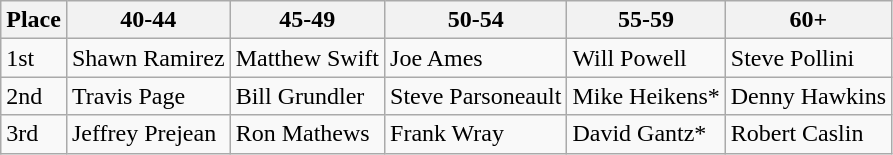<table class="wikitable">
<tr>
<th>Place</th>
<th>40-44</th>
<th>45-49</th>
<th>50-54</th>
<th>55-59</th>
<th>60+</th>
</tr>
<tr>
<td>1st</td>
<td>Shawn Ramirez</td>
<td>Matthew Swift</td>
<td>Joe Ames</td>
<td>Will Powell</td>
<td>Steve Pollini</td>
</tr>
<tr>
<td>2nd</td>
<td>Travis Page</td>
<td>Bill Grundler</td>
<td>Steve Parsoneault</td>
<td>Mike Heikens*</td>
<td>Denny Hawkins</td>
</tr>
<tr>
<td>3rd</td>
<td>Jeffrey Prejean</td>
<td>Ron Mathews</td>
<td>Frank Wray</td>
<td>David Gantz*</td>
<td>Robert Caslin</td>
</tr>
</table>
